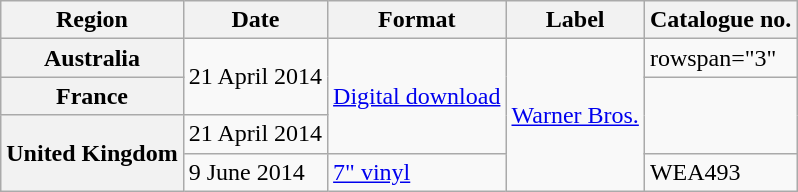<table class="wikitable sortable plainrowheaders">
<tr>
<th scope="col">Region</th>
<th scope="col">Date</th>
<th scope="col">Format</th>
<th scope="col">Label</th>
<th scope="col" class="unsortable">Catalogue no.</th>
</tr>
<tr>
<th scope="row">Australia</th>
<td rowspan="2">21 April 2014</td>
<td rowspan="3"><a href='#'>Digital download</a></td>
<td rowspan="4"><a href='#'>Warner Bros.</a></td>
<td>rowspan="3" </td>
</tr>
<tr>
<th scope="row">France</th>
</tr>
<tr>
<th scope="row" rowspan="2">United Kingdom</th>
<td>21 April 2014</td>
</tr>
<tr>
<td>9 June 2014</td>
<td><a href='#'>7" vinyl</a></td>
<td>WEA493</td>
</tr>
</table>
